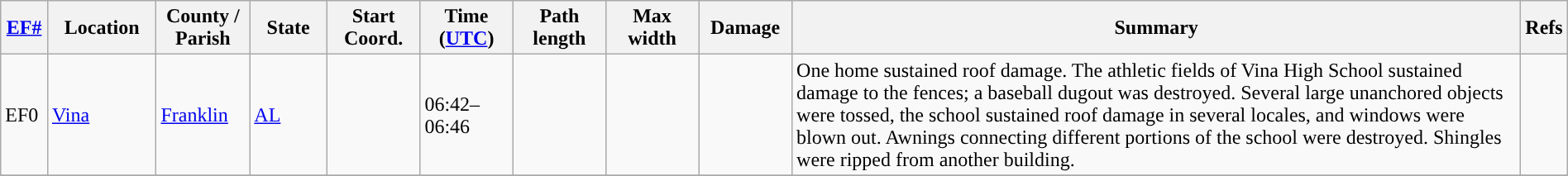<table class="wikitable sortable" style="width:100%;">
<tr>
<th scope="col"  style="width:3%; text-align:center;"><a href='#'>EF#</a></th>
<th scope="col"  style="width:7%; text-align:center;" class="unsortable">Location</th>
<th scope="col"  style="width:6%; text-align:center;" class="unsortable">County / Parish</th>
<th scope="col"  style="width:5%; text-align:center;">State</th>
<th scope="col"  style="width:6%; text-align:center;">Start Coord.</th>
<th scope="col"  style="width:6%; text-align:center;">Time (<a href='#'>UTC</a>)</th>
<th scope="col"  style="width:6%; text-align:center;">Path length</th>
<th scope="col"  style="width:6%; text-align:center;">Max width</th>
<th scope="col"  style="width:6%; text-align:center;">Damage</th>
<th scope="col" class="unsortable" style="width:48%; text-align:center;">Summary</th>
<th scope="col" class="unsortable" style="width:48%; text-align:center;">Refs</th>
</tr>
<tr>
<td>EF0</td>
<td><a href='#'>Vina</a></td>
<td><a href='#'>Franklin</a></td>
<td><a href='#'>AL</a></td>
<td></td>
<td>06:42–06:46</td>
<td></td>
<td></td>
<td></td>
<td>One home sustained roof damage. The athletic fields of Vina High School sustained damage to the fences; a baseball dugout was destroyed. Several large unanchored objects were tossed, the school sustained roof damage in several locales, and windows were blown out. Awnings connecting different portions of the school were destroyed. Shingles were ripped from another building.</td>
<td></td>
</tr>
<tr>
</tr>
</table>
